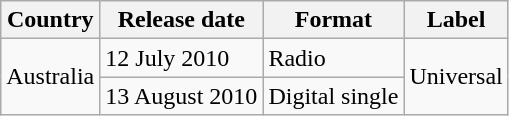<table class="wikitable">
<tr>
<th>Country</th>
<th>Release date</th>
<th>Format</th>
<th>Label</th>
</tr>
<tr>
<td rowspan=2>Australia</td>
<td>12 July 2010</td>
<td>Radio</td>
<td rowspan=2>Universal</td>
</tr>
<tr>
<td>13 August 2010</td>
<td>Digital single</td>
</tr>
</table>
